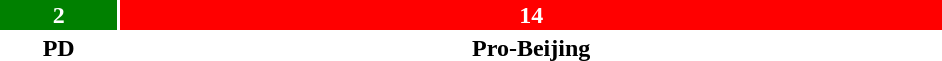<table style="width:50%; text-align:center;">
<tr style="color:white;">
<td style="background:green; width:12.5%;"><strong>2</strong></td>
<td style="background:red; width:87.5%;"><strong>14</strong></td>
</tr>
<tr>
<td><span><strong>PD</strong></span></td>
<td><span><strong>Pro-Beijing</strong></span></td>
</tr>
</table>
